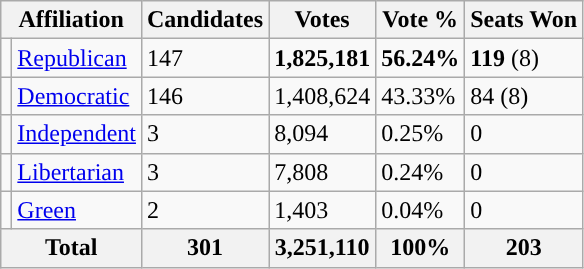<table class="wikitable">
<tr>
<th colspan="2">Affiliation</th>
<th>Candidates</th>
<th>Votes</th>
<th>Vote %</th>
<th>Seats Won</th>
</tr>
<tr>
<td style="background-color:"></td>
<td><a href='#'>Republican</a></td>
<td>147</td>
<td><strong>1,825,181</strong></td>
<td><strong>56.24%</strong></td>
<td><strong>119</strong> (8)</td>
</tr>
<tr>
<td style="background-color:"></td>
<td><a href='#'>Democratic</a></td>
<td>146</td>
<td>1,408,624</td>
<td>43.33%</td>
<td>84 (8)</td>
</tr>
<tr>
<td style="background-color:"></td>
<td><a href='#'>Independent</a></td>
<td>3</td>
<td>8,094</td>
<td>0.25%</td>
<td>0</td>
</tr>
<tr>
<td style="background-color:"></td>
<td><a href='#'>Libertarian</a></td>
<td>3</td>
<td>7,808</td>
<td>0.24%</td>
<td>0</td>
</tr>
<tr>
<td style="background-color:"></td>
<td><a href='#'>Green</a></td>
<td>2</td>
<td>1,403</td>
<td>0.04%</td>
<td>0</td>
</tr>
<tr>
<th colspan="2">Total</th>
<th>301</th>
<th>3,251,110</th>
<th>100%</th>
<th>203</th>
</tr>
</table>
